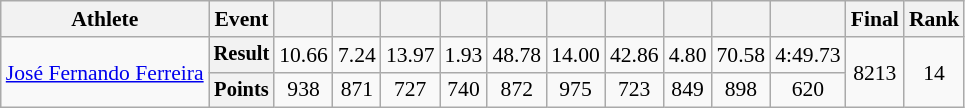<table class=wikitable style="font-size:90%;">
<tr>
<th>Athlete</th>
<th>Event</th>
<th></th>
<th></th>
<th></th>
<th></th>
<th></th>
<th></th>
<th></th>
<th></th>
<th></th>
<th></th>
<th>Final</th>
<th>Rank</th>
</tr>
<tr align=center>
<td rowspan=2 align=left><a href='#'>José Fernando Ferreira</a></td>
<th style="font-size:95%">Result</th>
<td>10.66</td>
<td>7.24</td>
<td>13.97</td>
<td>1.93</td>
<td>48.78</td>
<td>14.00</td>
<td>42.86</td>
<td>4.80</td>
<td>70.58</td>
<td>4:49.73</td>
<td rowspan=2>8213</td>
<td rowspan=2>14</td>
</tr>
<tr align=center>
<th style="font-size:95%">Points</th>
<td>938</td>
<td>871</td>
<td>727</td>
<td>740</td>
<td>872</td>
<td>975</td>
<td>723</td>
<td>849</td>
<td>898</td>
<td>620</td>
</tr>
</table>
